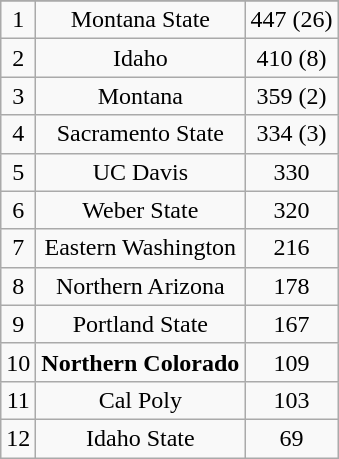<table class="wikitable" style="display: inline-table;">
<tr align="center">
</tr>
<tr align="center">
<td>1</td>
<td>Montana State</td>
<td>447 (26)</td>
</tr>
<tr align="center">
<td>2</td>
<td>Idaho</td>
<td>410 (8)</td>
</tr>
<tr align="center">
<td>3</td>
<td>Montana</td>
<td>359 (2)</td>
</tr>
<tr align="center">
<td>4</td>
<td>Sacramento State</td>
<td>334 (3)</td>
</tr>
<tr align="center">
<td>5</td>
<td>UC Davis</td>
<td>330</td>
</tr>
<tr align="center">
<td>6</td>
<td>Weber State</td>
<td>320</td>
</tr>
<tr align="center">
<td>7</td>
<td>Eastern Washington</td>
<td>216</td>
</tr>
<tr align="center">
<td>8</td>
<td>Northern Arizona</td>
<td>178</td>
</tr>
<tr align="center">
<td>9</td>
<td>Portland State</td>
<td>167</td>
</tr>
<tr align="center">
<td>10</td>
<td><strong>Northern Colorado</strong></td>
<td>109</td>
</tr>
<tr align="center">
<td>11</td>
<td>Cal Poly</td>
<td>103</td>
</tr>
<tr align="center">
<td>12</td>
<td>Idaho State</td>
<td>69</td>
</tr>
</table>
